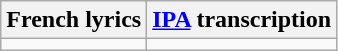<table class="wikitable">
<tr>
<th>French lyrics</th>
<th><a href='#'>IPA</a> transcription</th>
</tr>
<tr style="vertical-align:top; white-space:nowrap;">
<td></td>
<td></td>
</tr>
</table>
